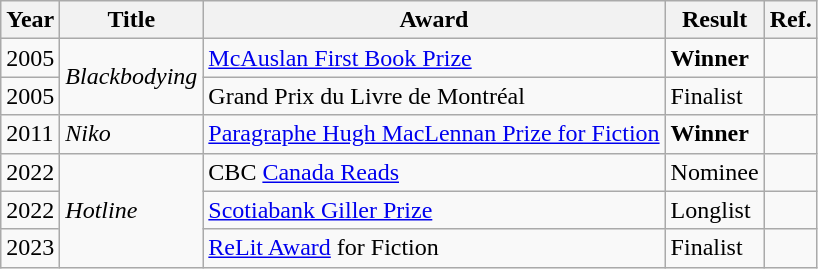<table class="wikitable">
<tr>
<th>Year</th>
<th>Title</th>
<th>Award</th>
<th>Result</th>
<th>Ref.</th>
</tr>
<tr>
<td>2005</td>
<td rowspan=2><em>Blackbodying</em></td>
<td><a href='#'>McAuslan First Book Prize</a></td>
<td><strong>Winner</strong></td>
<td></td>
</tr>
<tr>
<td>2005</td>
<td>Grand Prix du Livre de Montréal</td>
<td>Finalist</td>
<td></td>
</tr>
<tr>
<td>2011</td>
<td><em>Niko</em></td>
<td><a href='#'>Paragraphe Hugh MacLennan Prize for Fiction</a></td>
<td><strong>Winner</strong></td>
<td></td>
</tr>
<tr>
<td>2022</td>
<td rowspan=3><em>Hotline</em></td>
<td>CBC <a href='#'>Canada Reads</a></td>
<td>Nominee</td>
<td></td>
</tr>
<tr>
<td>2022</td>
<td><a href='#'>Scotiabank Giller Prize</a></td>
<td>Longlist</td>
<td></td>
</tr>
<tr>
<td>2023</td>
<td><a href='#'>ReLit Award</a> for Fiction</td>
<td>Finalist</td>
<td></td>
</tr>
</table>
